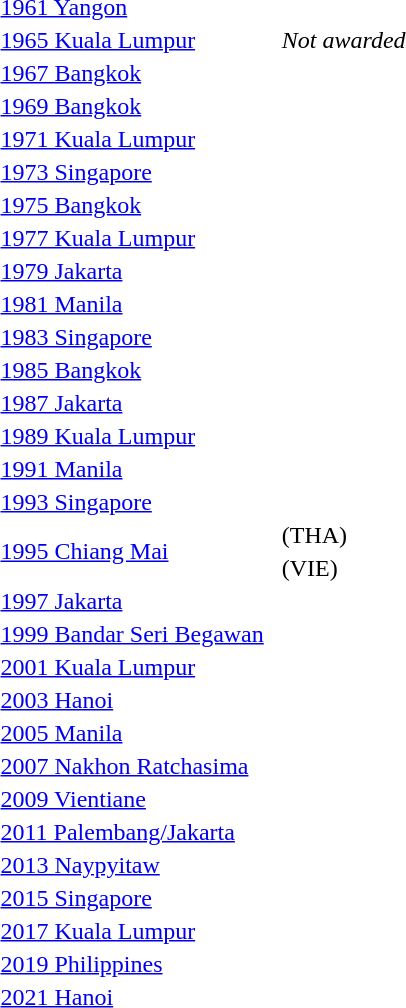<table>
<tr>
<td><a href='#'>1961 Yangon</a><br></td>
<td></td>
<td></td>
<td></td>
</tr>
<tr>
<td><a href='#'>1965 Kuala Lumpur</a><br></td>
<td></td>
<td></td>
<td><em>Not awarded</em></td>
</tr>
<tr>
<td rowspan=2><a href='#'>1967 Bangkok</a><br></td>
<td rowspan=2></td>
<td rowspan=2></td>
<td></td>
</tr>
<tr>
<td></td>
</tr>
<tr>
<td rowspan=2><a href='#'>1969 Bangkok</a><br></td>
<td rowspan=2></td>
<td rowspan=2></td>
<td></td>
</tr>
<tr>
<td></td>
</tr>
<tr>
<td rowspan=2><a href='#'>1971 Kuala Lumpur</a><br></td>
<td rowspan=2></td>
<td rowspan=2></td>
<td></td>
</tr>
<tr>
<td></td>
</tr>
<tr>
<td rowspan=2><a href='#'>1973 Singapore</a><br></td>
<td rowspan=2></td>
<td rowspan=2></td>
<td></td>
</tr>
<tr>
<td></td>
</tr>
<tr>
<td rowspan=2><a href='#'>1975 Bangkok</a><br></td>
<td rowspan=2></td>
<td rowspan=2></td>
<td></td>
</tr>
<tr>
<td></td>
</tr>
<tr>
<td rowspan=2><a href='#'>1977 Kuala Lumpur</a><br></td>
<td rowspan=2></td>
<td rowspan=2></td>
<td></td>
</tr>
<tr>
<td></td>
</tr>
<tr>
<td rowspan=2><a href='#'>1979 Jakarta</a><br></td>
<td rowspan=2></td>
<td rowspan=2></td>
<td></td>
</tr>
<tr>
<td></td>
</tr>
<tr>
<td rowspan=2><a href='#'>1981 Manila</a><br></td>
<td rowspan=2></td>
<td rowspan=2></td>
<td></td>
</tr>
<tr>
<td></td>
</tr>
<tr>
<td rowspan=2><a href='#'>1983 Singapore</a><br></td>
<td rowspan=2></td>
<td rowspan=2></td>
<td></td>
</tr>
<tr>
<td></td>
</tr>
<tr>
<td rowspan=2><a href='#'>1985 Bangkok</a><br></td>
<td rowspan=2></td>
<td rowspan=2></td>
<td></td>
</tr>
<tr>
<td></td>
</tr>
<tr>
<td rowspan=2><a href='#'>1987 Jakarta</a><br></td>
<td rowspan=2></td>
<td rowspan=2></td>
<td></td>
</tr>
<tr>
<td></td>
</tr>
<tr>
<td rowspan=2><a href='#'>1989 Kuala Lumpur</a><br></td>
<td rowspan=2></td>
<td rowspan=2></td>
<td></td>
</tr>
<tr>
<td></td>
</tr>
<tr>
<td rowspan=2><a href='#'>1991 Manila</a><br></td>
<td rowspan=2></td>
<td rowspan=2></td>
<td></td>
</tr>
<tr>
<td></td>
</tr>
<tr>
<td rowspan=2><a href='#'>1993 Singapore</a><br></td>
<td rowspan=2></td>
<td rowspan=2></td>
<td></td>
</tr>
<tr>
<td></td>
</tr>
<tr>
<td rowspan=2><a href='#'>1995 Chiang Mai</a><br></td>
<td rowspan=2></td>
<td rowspan=2></td>
<td> (THA)</td>
</tr>
<tr>
<td> (VIE)</td>
</tr>
<tr>
<td rowspan=2><a href='#'>1997 Jakarta</a><br></td>
<td rowspan=2></td>
<td rowspan=2></td>
<td></td>
</tr>
<tr>
<td></td>
</tr>
<tr>
<td rowspan=2><a href='#'>1999 Bandar Seri Begawan</a><br></td>
<td rowspan=2></td>
<td rowspan=2></td>
<td></td>
</tr>
<tr>
<td></td>
</tr>
<tr>
<td rowspan=2><a href='#'>2001 Kuala Lumpur</a><br></td>
<td rowspan=2></td>
<td rowspan=2></td>
<td></td>
</tr>
<tr>
<td></td>
</tr>
<tr>
<td rowspan=2><a href='#'>2003 Hanoi</a><br></td>
<td rowspan=2></td>
<td rowspan=2></td>
<td></td>
</tr>
<tr>
<td></td>
</tr>
<tr>
<td rowspan=2><a href='#'>2005 Manila</a><br></td>
<td rowspan=2></td>
<td rowspan=2></td>
<td></td>
</tr>
<tr>
<td></td>
</tr>
<tr>
<td rowspan=2><a href='#'>2007 Nakhon Ratchasima</a><br></td>
<td rowspan=2></td>
<td rowspan=2></td>
<td></td>
</tr>
<tr>
<td></td>
</tr>
<tr>
<td rowspan=2><a href='#'>2009 Vientiane</a><br></td>
<td rowspan=2></td>
<td rowspan=2></td>
<td></td>
</tr>
<tr>
<td></td>
</tr>
<tr>
<td rowspan=2><a href='#'>2011 Palembang/Jakarta</a><br></td>
<td rowspan=2></td>
<td rowspan=2></td>
<td></td>
</tr>
<tr>
<td></td>
</tr>
<tr>
<td rowspan=2><a href='#'>2013 Naypyitaw</a><br></td>
<td rowspan=2></td>
<td rowspan=2></td>
<td></td>
</tr>
<tr>
<td></td>
</tr>
<tr>
<td rowspan=2><a href='#'>2015 Singapore</a><br></td>
<td rowspan=2></td>
<td rowspan=2></td>
<td></td>
</tr>
<tr>
<td></td>
</tr>
<tr>
<td rowspan=2><a href='#'>2017 Kuala Lumpur</a><br></td>
<td rowspan=2></td>
<td rowspan=2></td>
<td></td>
</tr>
<tr>
<td></td>
</tr>
<tr>
<td rowspan=2><a href='#'>2019 Philippines</a><br></td>
<td rowspan=2></td>
<td rowspan=2></td>
<td></td>
</tr>
<tr>
<td></td>
</tr>
<tr>
<td rowspan=2><a href='#'>2021 Hanoi</a><br></td>
<td rowspan=2></td>
<td rowspan=2></td>
<td></td>
</tr>
<tr>
<td></td>
</tr>
</table>
